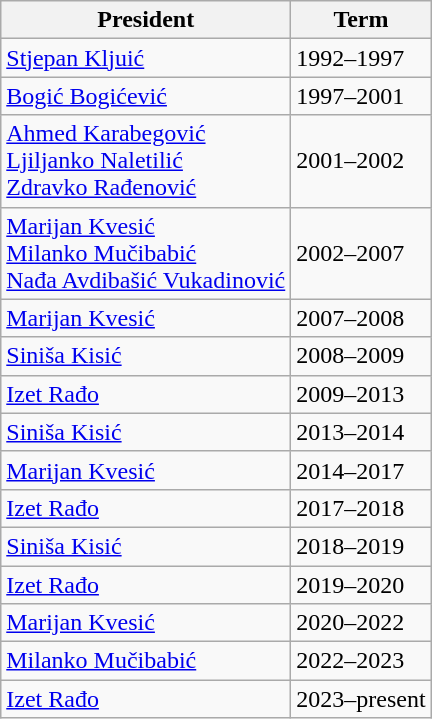<table class="wikitable">
<tr>
<th>President</th>
<th>Term</th>
</tr>
<tr>
<td><a href='#'>Stjepan Kljuić</a></td>
<td>1992–1997</td>
</tr>
<tr>
<td><a href='#'>Bogić Bogićević</a></td>
<td>1997–2001</td>
</tr>
<tr>
<td><a href='#'>Ahmed Karabegović</a><br><a href='#'>Ljiljanko Naletilić</a><br><a href='#'>Zdravko Rađenović</a></td>
<td>2001–2002</td>
</tr>
<tr>
<td><a href='#'>Marijan Kvesić</a><br><a href='#'>Milanko Mučibabić</a><br><a href='#'>Nađa Avdibašić Vukadinović</a></td>
<td>2002–2007</td>
</tr>
<tr>
<td><a href='#'>Marijan Kvesić</a></td>
<td>2007–2008</td>
</tr>
<tr>
<td><a href='#'>Siniša Kisić</a></td>
<td>2008–2009</td>
</tr>
<tr>
<td><a href='#'>Izet Rađo</a></td>
<td>2009–2013</td>
</tr>
<tr>
<td><a href='#'>Siniša Kisić</a></td>
<td>2013–2014</td>
</tr>
<tr>
<td><a href='#'>Marijan Kvesić</a></td>
<td>2014–2017</td>
</tr>
<tr>
<td><a href='#'>Izet Rađo</a></td>
<td>2017–2018</td>
</tr>
<tr>
<td><a href='#'>Siniša Kisić</a></td>
<td>2018–2019</td>
</tr>
<tr>
<td><a href='#'>Izet Rađo</a></td>
<td>2019–2020</td>
</tr>
<tr>
<td><a href='#'>Marijan Kvesić</a></td>
<td>2020–2022</td>
</tr>
<tr>
<td><a href='#'>Milanko Mučibabić</a></td>
<td>2022–2023</td>
</tr>
<tr>
<td><a href='#'>Izet Rađo</a></td>
<td>2023–present</td>
</tr>
</table>
